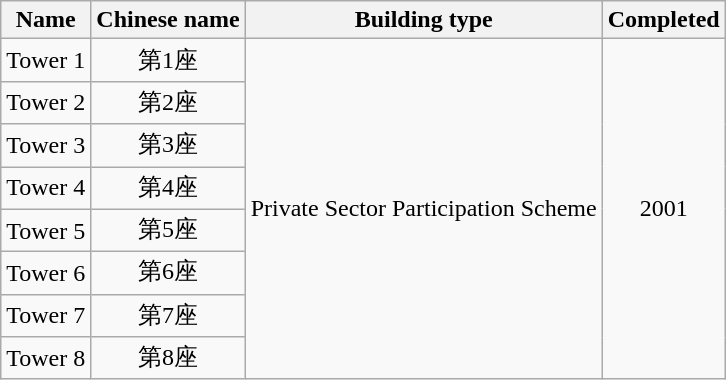<table class="wikitable" style="text-align: center">
<tr>
<th>Name</th>
<th>Chinese name</th>
<th>Building type</th>
<th>Completed</th>
</tr>
<tr>
<td>Tower 1</td>
<td>第1座</td>
<td rowspan="8">Private Sector Participation Scheme</td>
<td rowspan="8">2001</td>
</tr>
<tr>
<td>Tower 2</td>
<td>第2座</td>
</tr>
<tr>
<td>Tower 3</td>
<td>第3座</td>
</tr>
<tr>
<td>Tower 4</td>
<td>第4座</td>
</tr>
<tr>
<td>Tower 5</td>
<td>第5座</td>
</tr>
<tr>
<td>Tower 6</td>
<td>第6座</td>
</tr>
<tr>
<td>Tower 7</td>
<td>第7座</td>
</tr>
<tr>
<td>Tower 8</td>
<td>第8座</td>
</tr>
</table>
